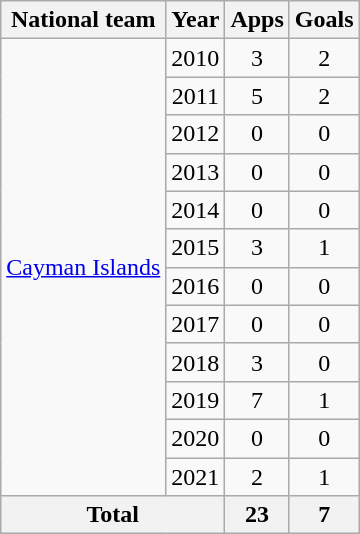<table class="wikitable" style="text-align:center">
<tr>
<th>National team</th>
<th>Year</th>
<th>Apps</th>
<th>Goals</th>
</tr>
<tr>
<td rowspan="12"><a href='#'>Cayman Islands</a></td>
<td>2010</td>
<td>3</td>
<td>2</td>
</tr>
<tr>
<td>2011</td>
<td>5</td>
<td>2</td>
</tr>
<tr>
<td>2012</td>
<td>0</td>
<td>0</td>
</tr>
<tr>
<td>2013</td>
<td>0</td>
<td>0</td>
</tr>
<tr>
<td>2014</td>
<td>0</td>
<td>0</td>
</tr>
<tr>
<td>2015</td>
<td>3</td>
<td>1</td>
</tr>
<tr>
<td>2016</td>
<td>0</td>
<td>0</td>
</tr>
<tr>
<td>2017</td>
<td>0</td>
<td>0</td>
</tr>
<tr>
<td>2018</td>
<td>3</td>
<td>0</td>
</tr>
<tr>
<td>2019</td>
<td>7</td>
<td>1</td>
</tr>
<tr>
<td>2020</td>
<td>0</td>
<td>0</td>
</tr>
<tr>
<td>2021</td>
<td>2</td>
<td>1</td>
</tr>
<tr>
<th colspan="2">Total</th>
<th>23</th>
<th>7</th>
</tr>
</table>
